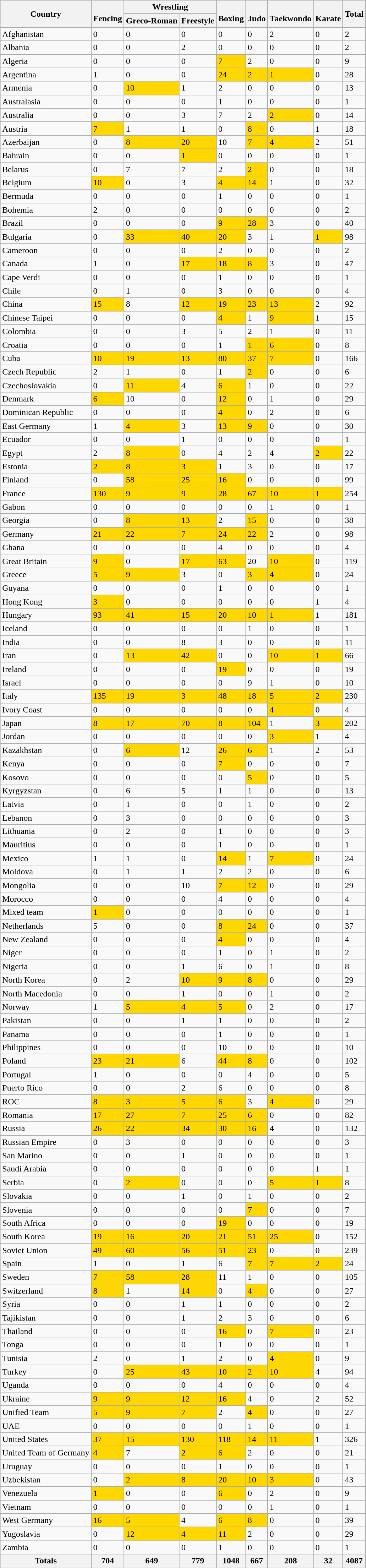<table class="wikitable sortable">
<tr>
<th rowspan="2">Country</th>
<th rowspan="2"><br>Fencing</th>
<th colspan="2"> Wrestling</th>
<th rowspan="2"><br>Boxing</th>
<th rowspan="2"><br>Judo</th>
<th rowspan="2"><br>Taekwondo</th>
<th rowspan="2"><br>Karate</th>
<th rowspan="2">Total</th>
</tr>
<tr>
<th>Greco-Roman</th>
<th>Freestyle</th>
</tr>
<tr>
<td> Afghanistan</td>
<td>0</td>
<td>0</td>
<td>0</td>
<td>0</td>
<td>0</td>
<td>2</td>
<td>0</td>
<td>2</td>
</tr>
<tr>
<td> Albania</td>
<td>0</td>
<td>0</td>
<td>2</td>
<td>0</td>
<td>0</td>
<td>0</td>
<td>0</td>
<td>2</td>
</tr>
<tr>
<td> Algeria</td>
<td>0</td>
<td>0</td>
<td>0</td>
<td style="background:#FFD700">7</td>
<td>2</td>
<td>0</td>
<td>0</td>
<td>9</td>
</tr>
<tr>
<td> Argentina</td>
<td>1</td>
<td>0</td>
<td>0</td>
<td style="background:#FFD700">24</td>
<td style="background:#FFD700">2</td>
<td style="background:#FFD700">1</td>
<td>0</td>
<td>28</td>
</tr>
<tr>
<td> Armenia</td>
<td>0</td>
<td style="background:#FFD700">10</td>
<td>1</td>
<td>2</td>
<td>0</td>
<td>0</td>
<td>0</td>
<td>13</td>
</tr>
<tr>
<td> Australasia</td>
<td>0</td>
<td>0</td>
<td>0</td>
<td>1</td>
<td>0</td>
<td>0</td>
<td>0</td>
<td>1</td>
</tr>
<tr>
<td> Australia</td>
<td>0</td>
<td>0</td>
<td>3</td>
<td>7</td>
<td>2</td>
<td style="background:#FFD700">2</td>
<td>0</td>
<td>14</td>
</tr>
<tr>
<td> Austria</td>
<td style="background:#FFD700">7</td>
<td>1</td>
<td>1</td>
<td>0</td>
<td style="background:#FFD700">8</td>
<td>0</td>
<td>1</td>
<td>18</td>
</tr>
<tr>
<td> Azerbaijan</td>
<td>0</td>
<td style="background:#FFD700">8</td>
<td style="background:#FFD700">20</td>
<td>10</td>
<td style="background:#FFD700">7</td>
<td style="background:#FFD700">4</td>
<td>2</td>
<td>51</td>
</tr>
<tr>
<td> Bahrain</td>
<td>0</td>
<td>0</td>
<td style="background:#FFD700">1</td>
<td>0</td>
<td>0</td>
<td>0</td>
<td>0</td>
<td>1</td>
</tr>
<tr>
<td> Belarus</td>
<td>0</td>
<td>7</td>
<td>7</td>
<td>2</td>
<td style="background:#FFD700">2</td>
<td>0</td>
<td>0</td>
<td>18</td>
</tr>
<tr>
<td> Belgium</td>
<td style="background:#FFD700">10</td>
<td>0</td>
<td>3</td>
<td style="background:#FFD700">4</td>
<td style="background:#FFD700">14</td>
<td>1</td>
<td>0</td>
<td>32</td>
</tr>
<tr>
<td> Bermuda</td>
<td>0</td>
<td>0</td>
<td>0</td>
<td>1</td>
<td>0</td>
<td>0</td>
<td>0</td>
<td>1</td>
</tr>
<tr>
<td> Bohemia</td>
<td>2</td>
<td>0</td>
<td>0</td>
<td>0</td>
<td>0</td>
<td>0</td>
<td>0</td>
<td>2</td>
</tr>
<tr>
<td> Brazil</td>
<td>0</td>
<td>0</td>
<td>0</td>
<td style="background:#FFD700">9</td>
<td style="background:#FFD700">28</td>
<td>3</td>
<td>0</td>
<td>40</td>
</tr>
<tr>
<td> Bulgaria</td>
<td>0</td>
<td style="background:#FFD700">33</td>
<td style="background:#FFD700">40</td>
<td style="background:#FFD700">20</td>
<td>3</td>
<td>1</td>
<td style="background:#FFD700">1</td>
<td>98</td>
</tr>
<tr>
<td> Cameroon</td>
<td>0</td>
<td>0</td>
<td>0</td>
<td>2</td>
<td>0</td>
<td>0</td>
<td>0</td>
<td>2</td>
</tr>
<tr>
<td> Canada</td>
<td>1</td>
<td>0</td>
<td style="background:#FFD700">17</td>
<td style="background:#FFD700">18</td>
<td style="background:#FFD700">8</td>
<td>3</td>
<td>0</td>
<td>47</td>
</tr>
<tr>
<td> Cape Verdi</td>
<td>0</td>
<td>0</td>
<td>0</td>
<td>1</td>
<td>0</td>
<td>0</td>
<td>0</td>
<td>1</td>
</tr>
<tr>
<td> Chile</td>
<td>0</td>
<td>1</td>
<td>0</td>
<td>3</td>
<td>0</td>
<td>0</td>
<td>0</td>
<td>4</td>
</tr>
<tr>
<td> China</td>
<td style="background:#FFD700">15</td>
<td>8</td>
<td style="background:#FFD700">12</td>
<td style="background:#FFD700">19</td>
<td style="background:#FFD700">23</td>
<td style="background:#FFD700">13</td>
<td>2</td>
<td>92</td>
</tr>
<tr>
<td> Chinese Taipei</td>
<td>0</td>
<td>0</td>
<td>0</td>
<td style="background:#FFD700">4</td>
<td>1</td>
<td style="background:#FFD700">9</td>
<td>1</td>
<td>15</td>
</tr>
<tr>
<td> Colombia</td>
<td>0</td>
<td>0</td>
<td>3</td>
<td>5</td>
<td>2</td>
<td>1</td>
<td>0</td>
<td>11</td>
</tr>
<tr>
<td> Croatia</td>
<td>0</td>
<td>0</td>
<td>0</td>
<td>1</td>
<td style="background:#FFD700">1</td>
<td style="background:#FFD700">6</td>
<td>0</td>
<td>8</td>
</tr>
<tr>
<td> Cuba</td>
<td style="background:#FFD700">10</td>
<td style="background:#FFD700">19</td>
<td style="background:#FFD700">13</td>
<td style="background:#FFD700">80</td>
<td style="background:#FFD700">37</td>
<td style="background:#FFD700">7</td>
<td>0</td>
<td>166</td>
</tr>
<tr>
<td> Czech Republic</td>
<td>2</td>
<td>1</td>
<td>0</td>
<td>1</td>
<td style="background:#FFD700">2</td>
<td>0</td>
<td>0</td>
<td>6</td>
</tr>
<tr>
<td> Czechoslovakia</td>
<td>0</td>
<td style="background:#FFD700">11</td>
<td>4</td>
<td style="background:#FFD700">6</td>
<td>1</td>
<td>0</td>
<td>0</td>
<td>22</td>
</tr>
<tr>
<td> Denmark</td>
<td style="background:#FFD700">6</td>
<td>10</td>
<td>0</td>
<td style="background:#FFD700">12</td>
<td>0</td>
<td>1</td>
<td>0</td>
<td>29</td>
</tr>
<tr>
<td> Dominican Republic</td>
<td>0</td>
<td>0</td>
<td>0</td>
<td style="background:#FFD700">4</td>
<td>0</td>
<td>2</td>
<td>0</td>
<td>6</td>
</tr>
<tr>
<td> East Germany</td>
<td>1</td>
<td style="background:#FFD700">4</td>
<td>3</td>
<td style="background:#FFD700">13</td>
<td style="background:#FFD700">9</td>
<td>0</td>
<td>0</td>
<td>30</td>
</tr>
<tr>
<td> Ecuador</td>
<td>0</td>
<td>0</td>
<td>1</td>
<td>0</td>
<td>0</td>
<td>0</td>
<td>0</td>
<td>1</td>
</tr>
<tr>
<td> Egypt</td>
<td>2</td>
<td style="background:#FFD700">8</td>
<td>0</td>
<td>4</td>
<td>2</td>
<td>4</td>
<td style="background:#FFD700">2</td>
<td>22</td>
</tr>
<tr>
<td> Estonia</td>
<td style="background:#FFD700">2</td>
<td style="background:#FFD700">8</td>
<td style="background:#FFD700">3</td>
<td>1</td>
<td>3</td>
<td>0</td>
<td>0</td>
<td>17</td>
</tr>
<tr>
<td> Finland</td>
<td>0</td>
<td style="background:#FFD700">58</td>
<td style="background:#FFD700">25</td>
<td style="background:#FFD700">16</td>
<td>0</td>
<td>0</td>
<td>0</td>
<td>99</td>
</tr>
<tr>
<td> France</td>
<td style="background:#FFD700">130</td>
<td style="background:#FFD700">9</td>
<td style="background:#FFD700">9</td>
<td style="background:#FFD700">28</td>
<td style="background:#FFD700">67</td>
<td style="background:#FFD700">10</td>
<td style="background:#FFD700">1</td>
<td>254</td>
</tr>
<tr>
<td> Gabon</td>
<td>0</td>
<td>0</td>
<td>0</td>
<td>0</td>
<td>0</td>
<td>1</td>
<td>0</td>
<td>1</td>
</tr>
<tr>
<td> Georgia</td>
<td>0</td>
<td style="background:#FFD700">8</td>
<td style="background:#FFD700">13</td>
<td>2</td>
<td style="background:#FFD700">15</td>
<td>0</td>
<td>0</td>
<td>38</td>
</tr>
<tr>
<td> Germany</td>
<td style="background:#FFD700">21</td>
<td style="background:#FFD700">22</td>
<td style="background:#FFD700">7</td>
<td style="background:#FFD700">24</td>
<td style="background:#FFD700">22</td>
<td>2</td>
<td>0</td>
<td>98</td>
</tr>
<tr>
<td> Ghana</td>
<td>0</td>
<td>0</td>
<td>0</td>
<td>4</td>
<td>0</td>
<td>0</td>
<td>0</td>
<td>4</td>
</tr>
<tr>
<td> Great Britain</td>
<td style="background:#FFD700">9</td>
<td>0</td>
<td style="background:#FFD700">17</td>
<td style="background:#FFD700">63</td>
<td>20</td>
<td style="background:#FFD700">10</td>
<td>0</td>
<td>119</td>
</tr>
<tr>
<td> Greece</td>
<td style="background:#FFD700">5</td>
<td style="background:#FFD700">9</td>
<td>3</td>
<td>0</td>
<td style="background:#FFD700">3</td>
<td style="background:#FFD700">4</td>
<td>0</td>
<td>24</td>
</tr>
<tr>
<td> Guyana</td>
<td>0</td>
<td>0</td>
<td>0</td>
<td>1</td>
<td>0</td>
<td>0</td>
<td>0</td>
<td>1</td>
</tr>
<tr>
<td> Hong Kong</td>
<td style="background:#FFD700">3</td>
<td>0</td>
<td>0</td>
<td>0</td>
<td>0</td>
<td>0</td>
<td>1</td>
<td>4</td>
</tr>
<tr>
<td> Hungary</td>
<td style="background:#FFD700">93</td>
<td style="background:#FFD700">41</td>
<td style="background:#FFD700">15</td>
<td style="background:#FFD700">20</td>
<td style="background:#FFD700">10</td>
<td style="background:#FFD700">1</td>
<td>1</td>
<td>181</td>
</tr>
<tr>
<td> Iceland</td>
<td>0</td>
<td>0</td>
<td>0</td>
<td>0</td>
<td>1</td>
<td>0</td>
<td>0</td>
<td>1</td>
</tr>
<tr>
<td> India</td>
<td>0</td>
<td>0</td>
<td>8</td>
<td>3</td>
<td>0</td>
<td>0</td>
<td>0</td>
<td>11</td>
</tr>
<tr>
<td> Iran</td>
<td>0</td>
<td style="background:#FFD700">13</td>
<td style="background:#FFD700">42</td>
<td>0</td>
<td>0</td>
<td style="background:#FFD700">10</td>
<td style="background:#FFD700">1</td>
<td>66</td>
</tr>
<tr>
<td> Ireland</td>
<td>0</td>
<td>0</td>
<td>0</td>
<td style="background:#FFD700">19</td>
<td>0</td>
<td>0</td>
<td>0</td>
<td>19</td>
</tr>
<tr>
<td> Israel</td>
<td>0</td>
<td>0</td>
<td>0</td>
<td>0</td>
<td>9</td>
<td>1</td>
<td>0</td>
<td>10</td>
</tr>
<tr>
<td> Italy</td>
<td style="background:#FFD700">135</td>
<td style="background:#FFD700">19</td>
<td style="background:#FFD700">3</td>
<td style="background:#FFD700">48</td>
<td style="background:#FFD700">18</td>
<td style="background:#FFD700">5</td>
<td style="background:#FFD700">2</td>
<td>230</td>
</tr>
<tr>
<td> Ivory Coast</td>
<td>0</td>
<td>0</td>
<td>0</td>
<td>0</td>
<td>0</td>
<td style="background:#FFD700">4</td>
<td>0</td>
<td>4</td>
</tr>
<tr>
<td> Japan</td>
<td style="background:#FFD700">8</td>
<td style="background:#FFD700">17</td>
<td style="background:#FFD700">70</td>
<td style="background:#FFD700">8</td>
<td style="background:#FFD700">104</td>
<td>1</td>
<td style="background:#FFD700">3</td>
<td>202</td>
</tr>
<tr>
<td> Jordan</td>
<td>0</td>
<td>0</td>
<td>0</td>
<td>0</td>
<td>0</td>
<td style="background:#FFD700">3</td>
<td>1</td>
<td>4</td>
</tr>
<tr>
<td> Kazakhstan</td>
<td>0</td>
<td style="background:#FFD700">6</td>
<td>12</td>
<td style="background:#FFD700">26</td>
<td style="background:#FFD700">6</td>
<td>1</td>
<td>2</td>
<td>53</td>
</tr>
<tr>
<td> Kenya</td>
<td>0</td>
<td>0</td>
<td>0</td>
<td style="background:#FFD700">7</td>
<td>0</td>
<td>0</td>
<td>0</td>
<td>7</td>
</tr>
<tr>
<td> Kosovo</td>
<td>0</td>
<td>0</td>
<td>0</td>
<td>0</td>
<td style="background:#FFD700">5</td>
<td>0</td>
<td>0</td>
<td>5</td>
</tr>
<tr>
<td> Kyrgyzstan</td>
<td>0</td>
<td>6</td>
<td>5</td>
<td>1</td>
<td>1</td>
<td>0</td>
<td>0</td>
<td>13</td>
</tr>
<tr>
<td> Latvia</td>
<td>0</td>
<td>1</td>
<td>0</td>
<td>0</td>
<td>1</td>
<td>0</td>
<td>0</td>
<td>2</td>
</tr>
<tr>
<td> Lebanon</td>
<td>0</td>
<td>3</td>
<td>0</td>
<td>0</td>
<td>0</td>
<td>0</td>
<td>0</td>
<td>3</td>
</tr>
<tr>
<td> Lithuania</td>
<td>0</td>
<td>2</td>
<td>0</td>
<td>1</td>
<td>0</td>
<td>0</td>
<td>0</td>
<td>3</td>
</tr>
<tr>
<td> Mauritius</td>
<td>0</td>
<td>0</td>
<td>0</td>
<td>1</td>
<td>0</td>
<td>0</td>
<td>0</td>
<td>1</td>
</tr>
<tr>
<td> Mexico</td>
<td>1</td>
<td>1</td>
<td>0</td>
<td style="background:#FFD700">14</td>
<td>1</td>
<td style="background:#FFD700">7</td>
<td>0</td>
<td>24</td>
</tr>
<tr>
<td> Moldova</td>
<td>0</td>
<td>1</td>
<td>1</td>
<td>2</td>
<td>2</td>
<td>0</td>
<td>0</td>
<td>6</td>
</tr>
<tr>
<td> Mongolia</td>
<td>0</td>
<td>0</td>
<td>10</td>
<td style="background:#FFD700">7</td>
<td style="background:#FFD700">12</td>
<td>0</td>
<td>0</td>
<td>29</td>
</tr>
<tr>
<td> Morocco</td>
<td>0</td>
<td>0</td>
<td>0</td>
<td>4</td>
<td>0</td>
<td>0</td>
<td>0</td>
<td>4</td>
</tr>
<tr>
<td> Mixed team</td>
<td style="background:#FFD700">1</td>
<td>0</td>
<td>0</td>
<td>0</td>
<td>0</td>
<td>0</td>
<td>0</td>
<td>1</td>
</tr>
<tr>
<td> Netherlands</td>
<td>5</td>
<td>0</td>
<td>0</td>
<td style="background:#FFD700">8</td>
<td style="background:#FFD700">24</td>
<td>0</td>
<td>0</td>
<td>37</td>
</tr>
<tr>
<td> New Zealand</td>
<td>0</td>
<td>0</td>
<td>0</td>
<td style="background:#FFD700">4</td>
<td>0</td>
<td>0</td>
<td>0</td>
<td>4</td>
</tr>
<tr>
<td> Niger</td>
<td>0</td>
<td>0</td>
<td>0</td>
<td>1</td>
<td>0</td>
<td>1</td>
<td>0</td>
<td>2</td>
</tr>
<tr>
<td> Nigeria</td>
<td>0</td>
<td>0</td>
<td>1</td>
<td>6</td>
<td>0</td>
<td>1</td>
<td>0</td>
<td>8</td>
</tr>
<tr>
<td> North Korea</td>
<td>0</td>
<td>2</td>
<td style="background:#FFD700">10</td>
<td style="background:#FFD700">9</td>
<td style="background:#FFD700">8</td>
<td>0</td>
<td>0</td>
<td>29</td>
</tr>
<tr>
<td> North Macedonia</td>
<td>0</td>
<td>0</td>
<td>1</td>
<td>0</td>
<td>0</td>
<td>1</td>
<td>0</td>
<td>2</td>
</tr>
<tr>
<td> Norway</td>
<td>1</td>
<td style="background:#FFD700">5</td>
<td style="background:#FFD700">4</td>
<td style="background:#FFD700">5</td>
<td>0</td>
<td>2</td>
<td>0</td>
<td>17</td>
</tr>
<tr>
<td> Pakistan</td>
<td>0</td>
<td>0</td>
<td>1</td>
<td>1</td>
<td>0</td>
<td>0</td>
<td>0</td>
<td>2</td>
</tr>
<tr>
<td> Panama</td>
<td>0</td>
<td>0</td>
<td>0</td>
<td>1</td>
<td>0</td>
<td>0</td>
<td>0</td>
<td>1</td>
</tr>
<tr>
<td> Philippines</td>
<td>0</td>
<td>0</td>
<td>0</td>
<td>10</td>
<td>0</td>
<td>0</td>
<td>0</td>
<td>10</td>
</tr>
<tr>
<td> Poland</td>
<td style="background:#FFD700">23</td>
<td style="background:#FFD700">21</td>
<td>6</td>
<td style="background:#FFD700">44</td>
<td style="background:#FFD700">8</td>
<td>0</td>
<td>0</td>
<td>102</td>
</tr>
<tr>
<td> Portugal</td>
<td>1</td>
<td>0</td>
<td>0</td>
<td>0</td>
<td>4</td>
<td>0</td>
<td>0</td>
<td>5</td>
</tr>
<tr>
<td> Puerto Rico</td>
<td>0</td>
<td>0</td>
<td>2</td>
<td>6</td>
<td>0</td>
<td>0</td>
<td>0</td>
<td>8</td>
</tr>
<tr>
<td> ROC</td>
<td style="background:#FFD700">8</td>
<td style="background:#FFD700">3</td>
<td style="background:#FFD700">5</td>
<td style="background:#FFD700">6</td>
<td>3</td>
<td style="background:#FFD700">4</td>
<td>0</td>
<td>29</td>
</tr>
<tr>
<td> Romania</td>
<td style="background:#FFD700">17</td>
<td style="background:#FFD700">27</td>
<td style="background:#FFD700">7</td>
<td style="background:#FFD700">25</td>
<td style="background:#FFD700">6</td>
<td>0</td>
<td>0</td>
<td>82</td>
</tr>
<tr>
<td> Russia</td>
<td style="background:#FFD700">26</td>
<td style="background:#FFD700">22</td>
<td style="background:#FFD700">34</td>
<td style="background:#FFD700">30</td>
<td style="background:#FFD700">16</td>
<td>4</td>
<td>0</td>
<td>132</td>
</tr>
<tr>
<td> Russian Empire</td>
<td>0</td>
<td>3</td>
<td>0</td>
<td>0</td>
<td>0</td>
<td>0</td>
<td>0</td>
<td>3</td>
</tr>
<tr>
<td> San Marino</td>
<td>0</td>
<td>0</td>
<td>1</td>
<td>0</td>
<td>0</td>
<td>0</td>
<td>0</td>
<td>1</td>
</tr>
<tr>
<td> Saudi Arabia</td>
<td>0</td>
<td>0</td>
<td>0</td>
<td>0</td>
<td>0</td>
<td>0</td>
<td>1</td>
<td>1</td>
</tr>
<tr>
<td> Serbia</td>
<td>0</td>
<td style="background:#FFD700">2</td>
<td>0</td>
<td>0</td>
<td>0</td>
<td style="background:#FFD700">5</td>
<td style="background:#FFD700">1</td>
<td>8</td>
</tr>
<tr>
<td> Slovakia</td>
<td>0</td>
<td>0</td>
<td>1</td>
<td>0</td>
<td>1</td>
<td>0</td>
<td>0</td>
<td>2</td>
</tr>
<tr>
<td> Slovenia</td>
<td>0</td>
<td>0</td>
<td>0</td>
<td>0</td>
<td style="background:#FFD700">7</td>
<td>0</td>
<td>0</td>
<td>7</td>
</tr>
<tr>
<td> South Africa</td>
<td>0</td>
<td>0</td>
<td>0</td>
<td style="background:#FFD700">19</td>
<td>0</td>
<td>0</td>
<td>0</td>
<td>19</td>
</tr>
<tr>
<td> South Korea</td>
<td style="background:#FFD700">19</td>
<td style="background:#FFD700">16</td>
<td style="background:#FFD700">20</td>
<td style="background:#FFD700">21</td>
<td style="background:#FFD700">51</td>
<td style="background:#FFD700">25</td>
<td>0</td>
<td>152</td>
</tr>
<tr>
<td> Soviet Union</td>
<td style="background:#FFD700">49</td>
<td style="background:#FFD700">60</td>
<td style="background:#FFD700">56</td>
<td style="background:#FFD700">51</td>
<td style="background:#FFD700">23</td>
<td>0</td>
<td>0</td>
<td>239</td>
</tr>
<tr>
<td> Spain</td>
<td>1</td>
<td>0</td>
<td>1</td>
<td>6</td>
<td style="background:#FFD700">7</td>
<td style="background:#FFD700">7</td>
<td style="background:#FFD700">2</td>
<td>24</td>
</tr>
<tr>
<td> Sweden</td>
<td style="background:#FFD700">7</td>
<td style="background:#FFD700">58</td>
<td style="background:#FFD700">28</td>
<td>11</td>
<td>1</td>
<td>0</td>
<td>0</td>
<td>105</td>
</tr>
<tr>
<td> Switzerland</td>
<td style="background:#FFD700">8</td>
<td>1</td>
<td style="background:#FFD700">14</td>
<td>0</td>
<td style="background:#FFD700">4</td>
<td>0</td>
<td>0</td>
<td>27</td>
</tr>
<tr>
<td> Syria</td>
<td>0</td>
<td>0</td>
<td>1</td>
<td>1</td>
<td>0</td>
<td>0</td>
<td>0</td>
<td>2</td>
</tr>
<tr>
<td> Tajikistan</td>
<td>0</td>
<td>0</td>
<td>1</td>
<td>2</td>
<td>3</td>
<td>0</td>
<td>0</td>
<td>6</td>
</tr>
<tr>
<td> Thailand</td>
<td>0</td>
<td>0</td>
<td>0</td>
<td style="background:#FFD700">16</td>
<td>0</td>
<td style="background:#FFD700">7</td>
<td>0</td>
<td>23</td>
</tr>
<tr>
<td> Tonga</td>
<td>0</td>
<td>0</td>
<td>0</td>
<td>1</td>
<td>0</td>
<td>0</td>
<td>0</td>
<td>1</td>
</tr>
<tr>
<td> Tunisia</td>
<td>2</td>
<td>0</td>
<td>1</td>
<td>2</td>
<td>0</td>
<td style="background:#FFD700">4</td>
<td>0</td>
<td>9</td>
</tr>
<tr>
<td> Turkey</td>
<td>0</td>
<td style="background:#FFD700">25</td>
<td style="background:#FFD700">43</td>
<td style="background:#FFD700">10</td>
<td style="background:#FFD700">2</td>
<td style="background:#FFD700">10</td>
<td>4</td>
<td>94</td>
</tr>
<tr>
<td> Uganda</td>
<td>0</td>
<td>0</td>
<td>0</td>
<td>4</td>
<td>0</td>
<td>0</td>
<td>0</td>
<td>4</td>
</tr>
<tr>
<td> Ukraine</td>
<td style="background:#FFD700">9</td>
<td style="background:#FFD700">9</td>
<td style="background:#FFD700">12</td>
<td style="background:#FFD700">16</td>
<td>4</td>
<td>0</td>
<td>2</td>
<td>52</td>
</tr>
<tr>
<td> Unified Team</td>
<td style="background:#FFD700">5</td>
<td style="background:#FFD700">9</td>
<td style="background:#FFD700">7</td>
<td>2</td>
<td style="background:#FFD700">4</td>
<td>0</td>
<td>0</td>
<td>27</td>
</tr>
<tr>
<td> UAE</td>
<td>0</td>
<td>0</td>
<td>0</td>
<td>0</td>
<td>1</td>
<td>0</td>
<td>0</td>
<td>1</td>
</tr>
<tr>
<td> United States</td>
<td style="background:#FFD700">37</td>
<td style="background:#FFD700">15</td>
<td style="background:#FFD700">130</td>
<td style="background:#FFD700">118</td>
<td style="background:#FFD700">14</td>
<td style="background:#FFD700">11</td>
<td>1</td>
<td>326</td>
</tr>
<tr>
<td> United Team of Germany</td>
<td style="background:#FFD700">4</td>
<td>7</td>
<td style="background:#FFD700">2</td>
<td style="background:#FFD700">6</td>
<td>2</td>
<td>0</td>
<td>0</td>
<td>21</td>
</tr>
<tr>
<td> Uruguay</td>
<td>0</td>
<td>0</td>
<td>0</td>
<td>1</td>
<td>0</td>
<td>0</td>
<td>0</td>
<td>1</td>
</tr>
<tr>
<td> Uzbekistan</td>
<td>0</td>
<td style="background:#FFD700">2</td>
<td style="background:#FFD700">8</td>
<td style="background:#FFD700">20</td>
<td style="background:#FFD700">10</td>
<td style="background:#FFD700">3</td>
<td>0</td>
<td>43</td>
</tr>
<tr>
<td> Venezuela</td>
<td style="background:#FFD700">1</td>
<td>0</td>
<td>0</td>
<td style="background:#FFD700">6</td>
<td>0</td>
<td>2</td>
<td>0</td>
<td>9</td>
</tr>
<tr>
<td> Vietnam</td>
<td>0</td>
<td>0</td>
<td>0</td>
<td>0</td>
<td>0</td>
<td>1</td>
<td>0</td>
<td>1</td>
</tr>
<tr>
<td> West Germany</td>
<td style="background:#FFD700">16</td>
<td style="background:#FFD700">5</td>
<td>4</td>
<td style="background:#FFD700">6</td>
<td style="background:#FFD700">8</td>
<td>0</td>
<td>0</td>
<td>39</td>
</tr>
<tr>
<td> Yugoslavia</td>
<td>0</td>
<td style="background:#FFD700">12</td>
<td style="background:#FFD700">4</td>
<td style="background:#FFD700">11</td>
<td>2</td>
<td>0</td>
<td>0</td>
<td>29</td>
</tr>
<tr>
<td> Zambia</td>
<td>0</td>
<td>0</td>
<td>0</td>
<td>1</td>
<td>0</td>
<td>0</td>
<td>0</td>
<td>1</td>
</tr>
<tr class="static-row-header">
<th>Totals</th>
<th>704</th>
<th>649</th>
<th>779</th>
<th>1048</th>
<th>667</th>
<th>208</th>
<th>32</th>
<th>4087</th>
</tr>
</table>
